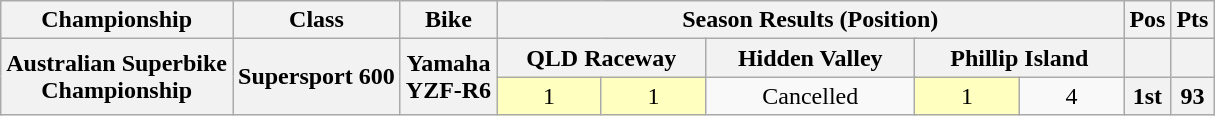<table class="wikitable" style="text-align:center">
<tr>
<th>Championship</th>
<th>Class</th>
<th>Bike</th>
<th colspan=6>Season Results (Position)</th>
<th>Pos</th>
<th>Pts</th>
</tr>
<tr>
<th rowspan=2>Australian Superbike <br> Championship</th>
<th rowspan=2>Supersport 600</th>
<th rowspan=2>Yamaha <br> YZF-R6</th>
<th colspan=2 width="132pt">QLD Raceway</th>
<th colspan=2 width="132pt">Hidden Valley</th>
<th colspan=2 width="132pt">Phillip Island</th>
<th></th>
<th></th>
</tr>
<tr>
<td style="background:#ffffbf;">1</td>
<td style="background:#ffffbf;">1</td>
<td colspan=2>Cancelled</td>
<td style="background:#ffffbf;">1</td>
<td>4</td>
<th>1st</th>
<th>93</th>
</tr>
</table>
